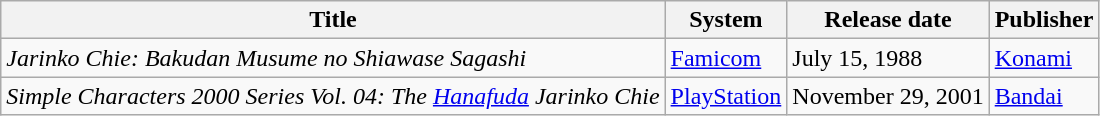<table class="wikitable sortable">
<tr>
<th>Title</th>
<th>System</th>
<th>Release date</th>
<th>Publisher</th>
</tr>
<tr>
<td><em>Jarinko Chie: Bakudan Musume no Shiawase Sagashi</em></td>
<td><a href='#'>Famicom</a></td>
<td>July 15, 1988</td>
<td><a href='#'>Konami</a></td>
</tr>
<tr>
<td><em>Simple Characters 2000 Series Vol. 04: The <a href='#'>Hanafuda</a> Jarinko Chie</em></td>
<td><a href='#'>PlayStation</a></td>
<td>November 29, 2001</td>
<td><a href='#'>Bandai</a></td>
</tr>
</table>
